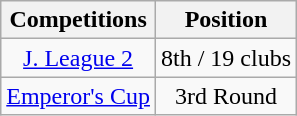<table class="wikitable" style="text-align:center;">
<tr>
<th>Competitions</th>
<th>Position</th>
</tr>
<tr>
<td><a href='#'>J. League 2</a></td>
<td>8th / 19 clubs</td>
</tr>
<tr>
<td><a href='#'>Emperor's Cup</a></td>
<td>3rd Round</td>
</tr>
</table>
